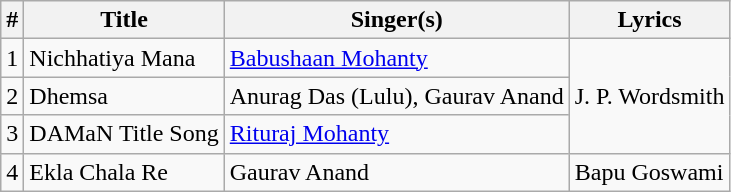<table class="wikitable">
<tr>
<th>#</th>
<th>Title</th>
<th>Singer(s)</th>
<th>Lyrics</th>
</tr>
<tr>
<td>1</td>
<td>Nichhatiya Mana</td>
<td><a href='#'>Babushaan Mohanty</a></td>
<td rowspan="3">J. P. Wordsmith</td>
</tr>
<tr>
<td>2</td>
<td>Dhemsa</td>
<td>Anurag Das (Lulu), Gaurav Anand</td>
</tr>
<tr>
<td>3</td>
<td>DAMaN Title Song</td>
<td><a href='#'>Rituraj Mohanty</a></td>
</tr>
<tr>
<td>4</td>
<td>Ekla Chala Re</td>
<td>Gaurav Anand</td>
<td>Bapu Goswami</td>
</tr>
</table>
